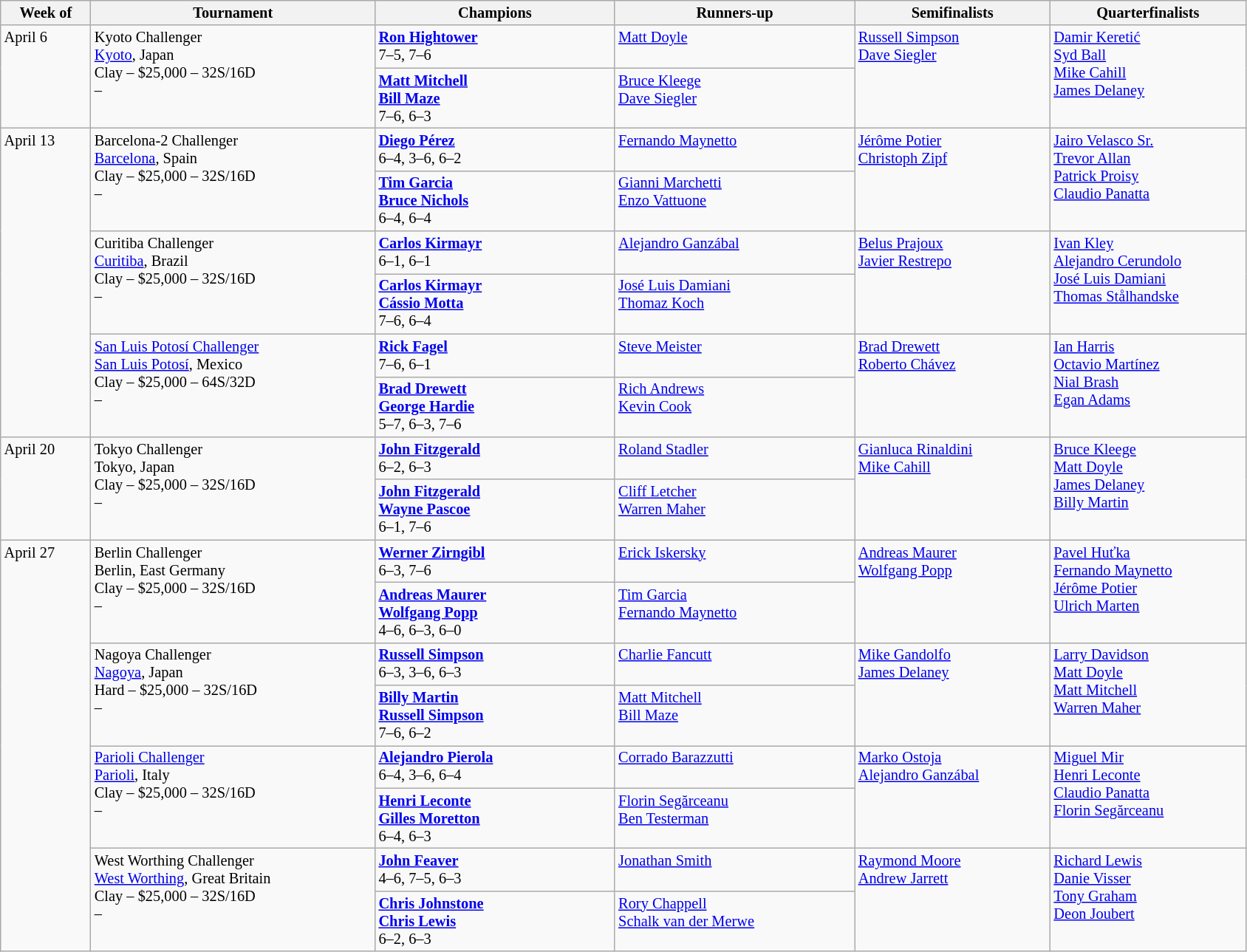<table class="wikitable" style="font-size:85%;">
<tr>
<th width="75">Week of</th>
<th width="250">Tournament</th>
<th width="210">Champions</th>
<th width="210">Runners-up</th>
<th width="170">Semifinalists</th>
<th width="170">Quarterfinalists</th>
</tr>
<tr valign="top">
<td rowspan="2">April 6</td>
<td rowspan="2">Kyoto Challenger<br> <a href='#'>Kyoto</a>, Japan<br>Clay – $25,000 – 32S/16D<br>  – </td>
<td> <strong><a href='#'>Ron Hightower</a></strong> <br>7–5, 7–6</td>
<td> <a href='#'>Matt Doyle</a></td>
<td rowspan="2"> <a href='#'>Russell Simpson</a> <br>  <a href='#'>Dave Siegler</a></td>
<td rowspan="2"> <a href='#'>Damir Keretić</a> <br>  <a href='#'>Syd Ball</a> <br> <a href='#'>Mike Cahill</a> <br>  <a href='#'>James Delaney</a></td>
</tr>
<tr valign="top">
<td> <strong><a href='#'>Matt Mitchell</a></strong> <br> <strong><a href='#'>Bill Maze</a></strong><br>7–6, 6–3</td>
<td> <a href='#'>Bruce Kleege</a> <br> <a href='#'>Dave Siegler</a></td>
</tr>
<tr valign="top">
<td rowspan="6">April 13</td>
<td rowspan="2">Barcelona-2 Challenger<br> <a href='#'>Barcelona</a>, Spain<br>Clay – $25,000 – 32S/16D<br>  – </td>
<td> <strong><a href='#'>Diego Pérez</a></strong> <br>6–4, 3–6, 6–2</td>
<td> <a href='#'>Fernando Maynetto</a></td>
<td rowspan="2"> <a href='#'>Jérôme Potier</a> <br>  <a href='#'>Christoph Zipf</a></td>
<td rowspan="2"> <a href='#'>Jairo Velasco Sr.</a> <br>  <a href='#'>Trevor Allan</a> <br> <a href='#'>Patrick Proisy</a> <br>  <a href='#'>Claudio Panatta</a></td>
</tr>
<tr valign="top">
<td> <strong><a href='#'>Tim Garcia</a></strong> <br> <strong><a href='#'>Bruce Nichols</a></strong><br>6–4, 6–4</td>
<td> <a href='#'>Gianni Marchetti</a> <br> <a href='#'>Enzo Vattuone</a></td>
</tr>
<tr valign="top">
<td rowspan="2">Curitiba Challenger<br> <a href='#'>Curitiba</a>, Brazil<br>Clay – $25,000 – 32S/16D<br>  – </td>
<td> <strong><a href='#'>Carlos Kirmayr</a></strong> <br>6–1, 6–1</td>
<td> <a href='#'>Alejandro Ganzábal</a></td>
<td rowspan="2"> <a href='#'>Belus Prajoux</a> <br>  <a href='#'>Javier Restrepo</a></td>
<td rowspan="2"> <a href='#'>Ivan Kley</a> <br>  <a href='#'>Alejandro Cerundolo</a> <br> <a href='#'>José Luis Damiani</a> <br>  <a href='#'>Thomas Stålhandske</a></td>
</tr>
<tr valign="top">
<td> <strong><a href='#'>Carlos Kirmayr</a></strong> <br> <strong><a href='#'>Cássio Motta</a></strong><br>7–6, 6–4</td>
<td> <a href='#'>José Luis Damiani</a> <br> <a href='#'>Thomaz Koch</a></td>
</tr>
<tr valign="top">
<td rowspan="2"><a href='#'>San Luis Potosí Challenger</a><br> <a href='#'>San Luis Potosí</a>, Mexico<br>Clay – $25,000 – 64S/32D<br>  – </td>
<td> <strong><a href='#'>Rick Fagel</a></strong> <br>7–6, 6–1</td>
<td> <a href='#'>Steve Meister</a></td>
<td rowspan="2"> <a href='#'>Brad Drewett</a> <br>  <a href='#'>Roberto Chávez</a></td>
<td rowspan="2"> <a href='#'>Ian Harris</a> <br>  <a href='#'>Octavio Martínez</a> <br> <a href='#'>Nial Brash</a> <br>  <a href='#'>Egan Adams</a></td>
</tr>
<tr valign="top">
<td> <strong><a href='#'>Brad Drewett</a></strong> <br> <strong><a href='#'>George Hardie</a></strong><br>5–7, 6–3, 7–6</td>
<td> <a href='#'>Rich Andrews</a> <br> <a href='#'>Kevin Cook</a></td>
</tr>
<tr valign="top">
<td rowspan="2">April 20</td>
<td rowspan="2">Tokyo Challenger<br> Tokyo, Japan<br>Clay – $25,000 – 32S/16D<br>  – </td>
<td> <strong><a href='#'>John Fitzgerald</a></strong> <br>6–2, 6–3</td>
<td> <a href='#'>Roland Stadler</a></td>
<td rowspan="2"> <a href='#'>Gianluca Rinaldini</a> <br>  <a href='#'>Mike Cahill</a></td>
<td rowspan="2"> <a href='#'>Bruce Kleege</a> <br>  <a href='#'>Matt Doyle</a> <br> <a href='#'>James Delaney</a> <br>  <a href='#'>Billy Martin</a></td>
</tr>
<tr valign="top">
<td> <strong><a href='#'>John Fitzgerald</a></strong> <br> <strong><a href='#'>Wayne Pascoe</a></strong><br>6–1, 7–6</td>
<td> <a href='#'>Cliff Letcher</a> <br> <a href='#'>Warren Maher</a></td>
</tr>
<tr valign="top">
<td rowspan="8">April 27</td>
<td rowspan="2">Berlin Challenger<br> Berlin, East Germany<br>Clay – $25,000 – 32S/16D<br>  – </td>
<td> <strong><a href='#'>Werner Zirngibl</a></strong> <br>6–3, 7–6</td>
<td> <a href='#'>Erick Iskersky</a></td>
<td rowspan="2"> <a href='#'>Andreas Maurer</a> <br>  <a href='#'>Wolfgang Popp</a></td>
<td rowspan="2"> <a href='#'>Pavel Huťka</a> <br>  <a href='#'>Fernando Maynetto</a> <br> <a href='#'>Jérôme Potier</a> <br>  <a href='#'>Ulrich Marten</a></td>
</tr>
<tr valign="top">
<td> <strong><a href='#'>Andreas Maurer</a></strong> <br> <strong><a href='#'>Wolfgang Popp</a></strong><br>4–6, 6–3, 6–0</td>
<td> <a href='#'>Tim Garcia</a> <br> <a href='#'>Fernando Maynetto</a></td>
</tr>
<tr valign="top">
<td rowspan="2">Nagoya Challenger<br> <a href='#'>Nagoya</a>, Japan<br>Hard – $25,000 – 32S/16D<br>  – </td>
<td> <strong><a href='#'>Russell Simpson</a></strong> <br>6–3, 3–6, 6–3</td>
<td> <a href='#'>Charlie Fancutt</a></td>
<td rowspan="2"> <a href='#'>Mike Gandolfo</a> <br>  <a href='#'>James Delaney</a></td>
<td rowspan="2"> <a href='#'>Larry Davidson</a> <br>  <a href='#'>Matt Doyle</a> <br> <a href='#'>Matt Mitchell</a> <br>  <a href='#'>Warren Maher</a></td>
</tr>
<tr valign="top">
<td> <strong><a href='#'>Billy Martin</a></strong> <br> <strong><a href='#'>Russell Simpson</a></strong><br>7–6, 6–2</td>
<td> <a href='#'>Matt Mitchell</a> <br> <a href='#'>Bill Maze</a></td>
</tr>
<tr valign="top">
<td rowspan="2"><a href='#'>Parioli Challenger</a><br> <a href='#'>Parioli</a>, Italy<br>Clay – $25,000 – 32S/16D<br>  – </td>
<td> <strong><a href='#'>Alejandro Pierola</a></strong> <br>6–4, 3–6, 6–4</td>
<td> <a href='#'>Corrado Barazzutti</a></td>
<td rowspan="2"> <a href='#'>Marko Ostoja</a> <br>  <a href='#'>Alejandro Ganzábal</a></td>
<td rowspan="2"> <a href='#'>Miguel Mir</a> <br>  <a href='#'>Henri Leconte</a> <br> <a href='#'>Claudio Panatta</a> <br>  <a href='#'>Florin Segărceanu</a></td>
</tr>
<tr valign="top">
<td> <strong><a href='#'>Henri Leconte</a></strong> <br> <strong><a href='#'>Gilles Moretton</a></strong><br>6–4, 6–3</td>
<td> <a href='#'>Florin Segărceanu</a> <br> <a href='#'>Ben Testerman</a></td>
</tr>
<tr valign="top">
<td rowspan="2">West Worthing Challenger<br> <a href='#'>West Worthing</a>, Great Britain<br>Clay – $25,000 – 32S/16D<br>  – </td>
<td> <strong><a href='#'>John Feaver</a></strong> <br>4–6, 7–5, 6–3</td>
<td> <a href='#'>Jonathan Smith</a></td>
<td rowspan="2"> <a href='#'>Raymond Moore</a> <br>  <a href='#'>Andrew Jarrett</a></td>
<td rowspan="2"> <a href='#'>Richard Lewis</a> <br>  <a href='#'>Danie Visser</a> <br> <a href='#'>Tony Graham</a> <br>  <a href='#'>Deon Joubert</a></td>
</tr>
<tr valign="top">
<td> <strong><a href='#'>Chris Johnstone</a></strong> <br> <strong><a href='#'>Chris Lewis</a></strong><br>6–2, 6–3</td>
<td> <a href='#'>Rory Chappell</a> <br> <a href='#'>Schalk van der Merwe</a></td>
</tr>
</table>
